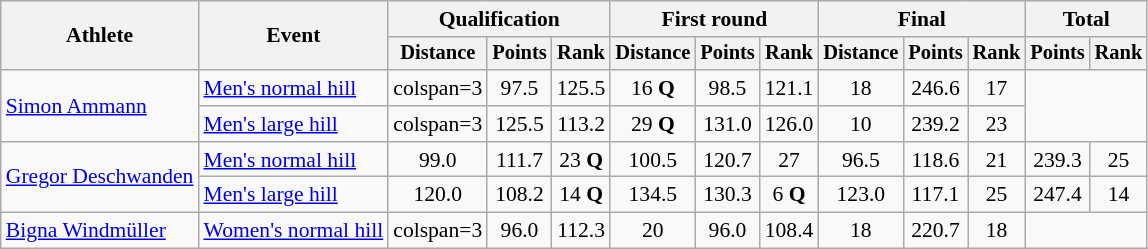<table class="wikitable" style="font-size:90%">
<tr>
<th rowspan=2>Athlete</th>
<th rowspan=2>Event</th>
<th colspan=3>Qualification</th>
<th colspan=3>First round</th>
<th colspan=3>Final</th>
<th colspan=2>Total</th>
</tr>
<tr style="font-size:95%">
<th>Distance</th>
<th>Points</th>
<th>Rank</th>
<th>Distance</th>
<th>Points</th>
<th>Rank</th>
<th>Distance</th>
<th>Points</th>
<th>Rank</th>
<th>Points</th>
<th>Rank</th>
</tr>
<tr align=center>
<td align=left rowspan=2><a href='#'>Simon Ammann</a></td>
<td align=left><a href='#'>Men's normal hill</a></td>
<td>colspan=3 </td>
<td>97.5</td>
<td>125.5</td>
<td>16 <strong>Q</strong></td>
<td>98.5</td>
<td>121.1</td>
<td>18</td>
<td>246.6</td>
<td>17</td>
</tr>
<tr align=center>
<td align=left><a href='#'>Men's large hill</a></td>
<td>colspan=3 </td>
<td>125.5</td>
<td>113.2</td>
<td>29 <strong>Q</strong></td>
<td>131.0</td>
<td>126.0</td>
<td>10</td>
<td>239.2</td>
<td>23</td>
</tr>
<tr align=center>
<td align=left rowspan=2><a href='#'>Gregor Deschwanden</a></td>
<td align=left><a href='#'>Men's normal hill</a></td>
<td>99.0</td>
<td>111.7</td>
<td>23 <strong>Q</strong></td>
<td>100.5</td>
<td>120.7</td>
<td>27</td>
<td>96.5</td>
<td>118.6</td>
<td>21</td>
<td>239.3</td>
<td>25</td>
</tr>
<tr align=center>
<td align=left><a href='#'>Men's large hill</a></td>
<td>120.0</td>
<td>108.2</td>
<td>14 <strong>Q</strong></td>
<td>134.5</td>
<td>130.3</td>
<td>6 <strong>Q</strong></td>
<td>123.0</td>
<td>117.1</td>
<td>25</td>
<td>247.4</td>
<td>14</td>
</tr>
<tr align=center>
<td align=left><a href='#'>Bigna Windmüller</a></td>
<td align=left><a href='#'>Women's normal hill</a></td>
<td>colspan=3 </td>
<td>96.0</td>
<td>112.3</td>
<td>20</td>
<td>96.0</td>
<td>108.4</td>
<td>18</td>
<td>220.7</td>
<td>18</td>
</tr>
</table>
